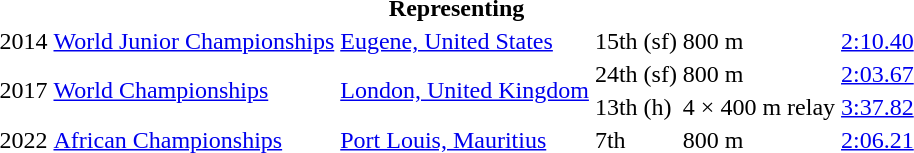<table>
<tr>
<th colspan="6">Representing </th>
</tr>
<tr>
<td>2014</td>
<td><a href='#'>World Junior Championships</a></td>
<td><a href='#'>Eugene, United States</a></td>
<td>15th (sf)</td>
<td>800 m</td>
<td><a href='#'>2:10.40</a></td>
</tr>
<tr>
<td rowspan=2>2017</td>
<td rowspan=2><a href='#'>World Championships</a></td>
<td rowspan=2><a href='#'>London, United Kingdom</a></td>
<td>24th (sf)</td>
<td>800 m</td>
<td><a href='#'>2:03.67</a></td>
</tr>
<tr>
<td>13th (h)</td>
<td>4 × 400 m relay</td>
<td><a href='#'>3:37.82</a></td>
</tr>
<tr>
<td>2022</td>
<td><a href='#'>African Championships</a></td>
<td><a href='#'>Port Louis, Mauritius</a></td>
<td>7th</td>
<td>800 m</td>
<td><a href='#'>2:06.21</a></td>
</tr>
</table>
